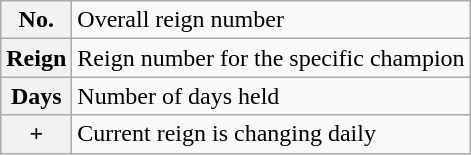<table class="wikitable">
<tr>
<th>No.</th>
<td>Overall reign number</td>
</tr>
<tr>
<th>Reign</th>
<td>Reign number for the specific champion</td>
</tr>
<tr>
<th>Days</th>
<td>Number of days held</td>
</tr>
<tr>
<th>+</th>
<td>Current reign is changing daily</td>
</tr>
</table>
